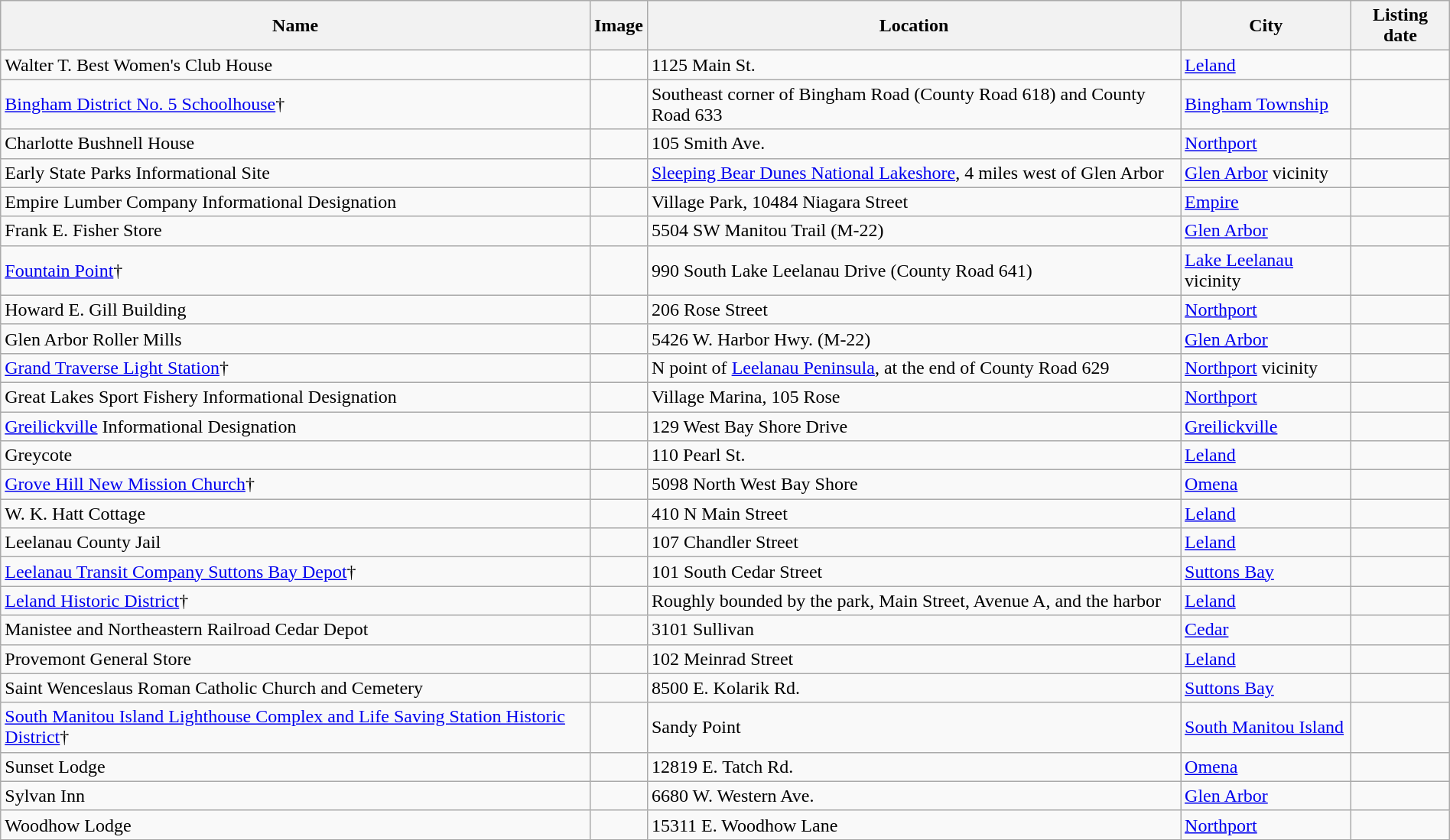<table class="wikitable sortable" style="width:100%">
<tr>
<th>Name</th>
<th>Image</th>
<th>Location</th>
<th>City</th>
<th>Listing date</th>
</tr>
<tr>
<td>Walter T. Best Women's Club House</td>
<td></td>
<td>1125 Main St.</td>
<td><a href='#'>Leland</a></td>
<td></td>
</tr>
<tr>
<td><a href='#'>Bingham District No. 5 Schoolhouse</a>†</td>
<td></td>
<td>Southeast corner of Bingham Road (County Road 618) and County Road 633</td>
<td><a href='#'>Bingham Township</a></td>
<td></td>
</tr>
<tr>
<td>Charlotte Bushnell House</td>
<td></td>
<td>105 Smith Ave.</td>
<td><a href='#'>Northport</a></td>
<td></td>
</tr>
<tr>
<td Michigan State Park Commission>Early State Parks Informational Site</td>
<td></td>
<td><a href='#'>Sleeping Bear Dunes National Lakeshore</a>, 4 miles west of Glen Arbor</td>
<td><a href='#'>Glen Arbor</a> vicinity</td>
<td></td>
</tr>
<tr>
<td>Empire Lumber Company Informational Designation</td>
<td></td>
<td Village Park (Empire, Michigan)>Village Park, 10484 Niagara Street</td>
<td><a href='#'>Empire</a></td>
<td></td>
</tr>
<tr>
<td>Frank E. Fisher Store</td>
<td></td>
<td>5504 SW Manitou Trail (M-22)</td>
<td><a href='#'>Glen Arbor</a></td>
<td></td>
</tr>
<tr>
<td><a href='#'>Fountain Point</a>†</td>
<td></td>
<td>990 South Lake Leelanau Drive (County Road 641)</td>
<td><a href='#'>Lake Leelanau</a> vicinity</td>
<td></td>
</tr>
<tr>
<td>Howard E. Gill Building</td>
<td></td>
<td>206 Rose Street</td>
<td><a href='#'>Northport</a></td>
<td></td>
</tr>
<tr>
<td>Glen Arbor Roller Mills</td>
<td></td>
<td>5426 W. Harbor Hwy. (M-22)</td>
<td><a href='#'>Glen Arbor</a></td>
<td></td>
</tr>
<tr>
<td><a href='#'>Grand Traverse Light Station</a>†</td>
<td></td>
<td>N point of <a href='#'>Leelanau Peninsula</a>, at the end of County Road 629</td>
<td><a href='#'>Northport</a> vicinity</td>
<td></td>
</tr>
<tr>
<td>Great Lakes Sport Fishery Informational Designation</td>
<td></td>
<td>Village Marina, 105 Rose</td>
<td><a href='#'>Northport</a></td>
<td></td>
</tr>
<tr>
<td><a href='#'>Greilickville</a> Informational Designation</td>
<td></td>
<td>129 West Bay Shore Drive</td>
<td><a href='#'>Greilickville</a></td>
<td></td>
</tr>
<tr>
<td>Greycote</td>
<td></td>
<td>110 Pearl St.</td>
<td><a href='#'>Leland</a></td>
<td></td>
</tr>
<tr>
<td><a href='#'>Grove Hill New Mission Church</a>†</td>
<td></td>
<td>5098 North West Bay Shore</td>
<td><a href='#'>Omena</a></td>
<td></td>
</tr>
<tr>
<td>W. K. Hatt Cottage</td>
<td></td>
<td>410 N Main Street</td>
<td><a href='#'>Leland</a></td>
<td></td>
</tr>
<tr>
<td>Leelanau County Jail</td>
<td></td>
<td>107 Chandler Street</td>
<td><a href='#'>Leland</a></td>
<td></td>
</tr>
<tr>
<td><a href='#'>Leelanau Transit Company Suttons Bay Depot</a>†</td>
<td></td>
<td>101 South Cedar Street</td>
<td><a href='#'>Suttons Bay</a></td>
<td></td>
</tr>
<tr>
<td><a href='#'>Leland Historic District</a>†</td>
<td></td>
<td>Roughly bounded by the park, Main Street, Avenue A, and the harbor</td>
<td><a href='#'>Leland</a></td>
<td></td>
</tr>
<tr>
<td>Manistee and Northeastern Railroad Cedar Depot</td>
<td></td>
<td>3101 Sullivan</td>
<td><a href='#'>Cedar</a></td>
<td></td>
</tr>
<tr>
<td>Provemont General Store</td>
<td></td>
<td>102 Meinrad Street</td>
<td><a href='#'>Leland</a></td>
<td></td>
</tr>
<tr>
<td>Saint Wenceslaus Roman Catholic Church and Cemetery</td>
<td></td>
<td>8500 E. Kolarik Rd.</td>
<td><a href='#'>Suttons Bay</a></td>
<td></td>
</tr>
<tr>
<td><a href='#'>South Manitou Island Lighthouse Complex and Life Saving Station Historic District</a>†</td>
<td></td>
<td Sandy Point (Michigan)>Sandy Point</td>
<td><a href='#'>South Manitou Island</a></td>
<td></td>
</tr>
<tr>
<td Sunset Lodge (Omena, Michigan)>Sunset Lodge</td>
<td></td>
<td>12819 E. Tatch Rd.</td>
<td><a href='#'>Omena</a></td>
<td></td>
</tr>
<tr>
<td>Sylvan Inn</td>
<td></td>
<td>6680 W. Western Ave.</td>
<td><a href='#'>Glen Arbor</a></td>
<td></td>
</tr>
<tr>
<td>Woodhow Lodge</td>
<td></td>
<td>15311 E. Woodhow Lane</td>
<td><a href='#'>Northport</a></td>
<td></td>
</tr>
</table>
